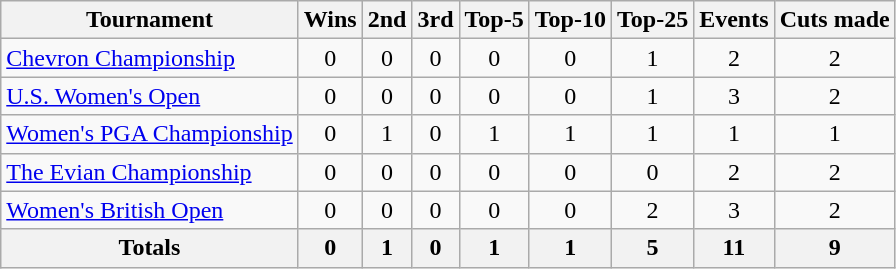<table class=wikitable style=text-align:center>
<tr>
<th>Tournament</th>
<th>Wins</th>
<th>2nd</th>
<th>3rd</th>
<th>Top-5</th>
<th>Top-10</th>
<th>Top-25</th>
<th>Events</th>
<th>Cuts made</th>
</tr>
<tr>
<td align=left><a href='#'>Chevron Championship</a></td>
<td>0</td>
<td>0</td>
<td>0</td>
<td>0</td>
<td>0</td>
<td>1</td>
<td>2</td>
<td>2</td>
</tr>
<tr>
<td align=left><a href='#'>U.S. Women's Open</a></td>
<td>0</td>
<td>0</td>
<td>0</td>
<td>0</td>
<td>0</td>
<td>1</td>
<td>3</td>
<td>2</td>
</tr>
<tr>
<td align=left><a href='#'>Women's PGA Championship</a></td>
<td>0</td>
<td>1</td>
<td>0</td>
<td>1</td>
<td>1</td>
<td>1</td>
<td>1</td>
<td>1</td>
</tr>
<tr>
<td align=left><a href='#'>The Evian Championship</a></td>
<td>0</td>
<td>0</td>
<td>0</td>
<td>0</td>
<td>0</td>
<td>0</td>
<td>2</td>
<td>2</td>
</tr>
<tr>
<td align=left><a href='#'>Women's British Open</a></td>
<td>0</td>
<td>0</td>
<td>0</td>
<td>0</td>
<td>0</td>
<td>2</td>
<td>3</td>
<td>2</td>
</tr>
<tr>
<th>Totals</th>
<th>0</th>
<th>1</th>
<th>0</th>
<th>1</th>
<th>1</th>
<th>5</th>
<th>11</th>
<th>9</th>
</tr>
</table>
